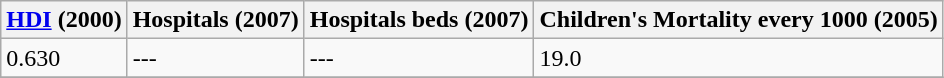<table class="wikitable" border="1">
<tr>
<th><a href='#'>HDI</a> (2000)</th>
<th>Hospitals (2007)</th>
<th>Hospitals beds (2007)</th>
<th>Children's Mortality every 1000 (2005)</th>
</tr>
<tr>
<td>0.630</td>
<td>---</td>
<td>---</td>
<td>19.0</td>
</tr>
<tr>
</tr>
</table>
